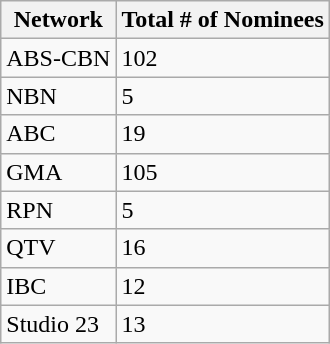<table class="wikitable sortable">
<tr>
<th>Network</th>
<th>Total # of Nominees</th>
</tr>
<tr>
<td>ABS-CBN</td>
<td>102</td>
</tr>
<tr>
<td>NBN</td>
<td>5</td>
</tr>
<tr>
<td>ABC</td>
<td>19</td>
</tr>
<tr>
<td>GMA</td>
<td>105</td>
</tr>
<tr>
<td>RPN</td>
<td>5</td>
</tr>
<tr>
<td>QTV</td>
<td>16</td>
</tr>
<tr>
<td>IBC</td>
<td>12</td>
</tr>
<tr>
<td>Studio 23</td>
<td>13</td>
</tr>
</table>
